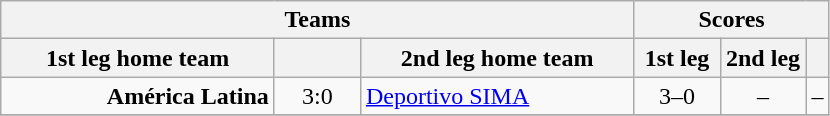<table class="wikitable" style="text-align: center;">
<tr>
<th colspan=3>Teams</th>
<th colspan=3>Scores</th>
</tr>
<tr>
<th width="175">1st leg home team</th>
<th width="50"></th>
<th width="175">2nd leg home team</th>
<th width="50">1st leg</th>
<th width="50">2nd leg</th>
<th></th>
</tr>
<tr>
<td align=right><strong>América Latina</strong></td>
<td>3:0</td>
<td align=left><a href='#'>Deportivo SIMA</a></td>
<td>3–0</td>
<td>–</td>
<td>–</td>
</tr>
<tr>
</tr>
</table>
